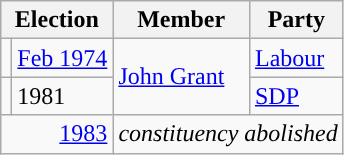<table class="wikitable">
<tr>
<th colspan="2">Election</th>
<th>Member</th>
<th>Party</th>
</tr>
<tr>
<td style="color:inherit;background-color: "></td>
<td><a href='#'>Feb 1974</a></td>
<td rowspan="2"><a href='#'>John Grant</a></td>
<td><a href='#'>Labour</a></td>
</tr>
<tr>
<td style="color:inherit;background-color: "></td>
<td>1981</td>
<td><a href='#'>SDP</a></td>
</tr>
<tr>
<td colspan=2 align="right"><a href='#'>1983</a></td>
<td colspan="2"><em>constituency abolished</em></td>
</tr>
</table>
